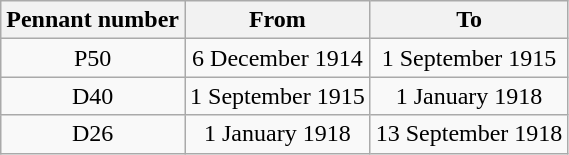<table class="wikitable" style="text-align:center">
<tr>
<th>Pennant number</th>
<th>From</th>
<th>To</th>
</tr>
<tr>
<td>P50</td>
<td>6 December 1914</td>
<td>1 September 1915</td>
</tr>
<tr>
<td>D40</td>
<td>1 September 1915</td>
<td>1 January 1918</td>
</tr>
<tr>
<td>D26</td>
<td>1 January 1918</td>
<td>13 September 1918</td>
</tr>
</table>
